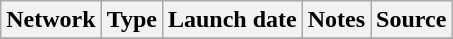<table class="wikitable sortable">
<tr>
<th>Network</th>
<th>Type</th>
<th>Launch date</th>
<th>Notes</th>
<th>Source</th>
</tr>
<tr>
</tr>
</table>
